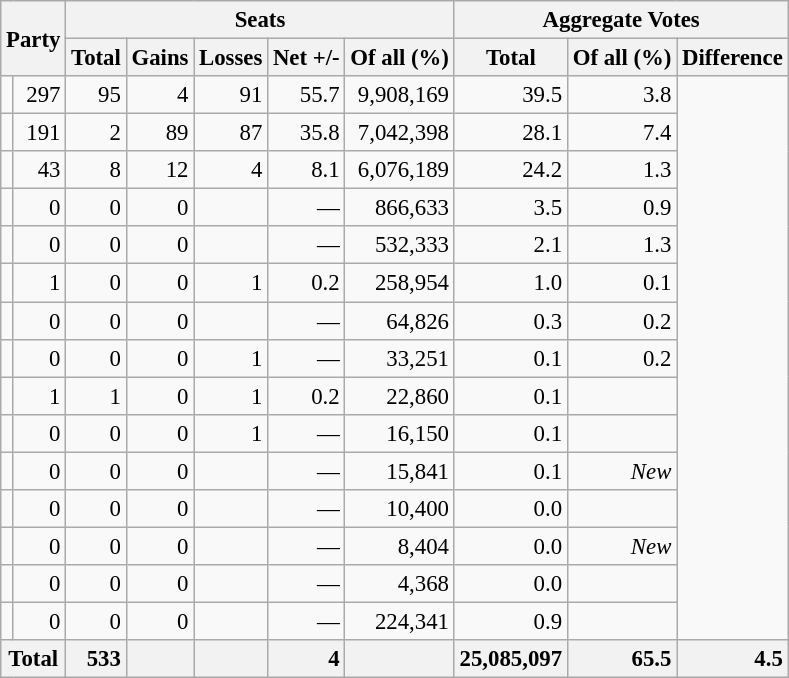<table class="wikitable sortable" style="text-align:right; font-size:95%;">
<tr>
<th colspan="2" rowspan="2">Party</th>
<th colspan="5">Seats</th>
<th colspan="3">Aggregate Votes</th>
</tr>
<tr>
<th>Total</th>
<th>Gains</th>
<th>Losses</th>
<th>Net +/-</th>
<th>Of all (%)</th>
<th>Total</th>
<th>Of all (%)</th>
<th>Difference</th>
</tr>
<tr>
<td></td>
<td align="right">297</td>
<td align="right">95</td>
<td align="right">4</td>
<td align="right">91</td>
<td align="right">55.7</td>
<td align="right">9,908,169</td>
<td align="right">39.5</td>
<td align="right">3.8</td>
</tr>
<tr>
<td></td>
<td align="right">191</td>
<td align="right">2</td>
<td align="right">89</td>
<td align="right">87</td>
<td align="right">35.8</td>
<td align="right">7,042,398</td>
<td align="right">28.1</td>
<td align="right">7.4</td>
</tr>
<tr>
<td></td>
<td align="right">43</td>
<td align="right">8</td>
<td align="right">12</td>
<td align="right">4</td>
<td align="right">8.1</td>
<td align="right">6,076,189</td>
<td align="right">24.2</td>
<td align="right">1.3</td>
</tr>
<tr>
<td></td>
<td align="right">0</td>
<td align="right">0</td>
<td align="right">0</td>
<td align="right"></td>
<td align="right">—</td>
<td align="right">866,633</td>
<td align="right">3.5</td>
<td align="right">0.9</td>
</tr>
<tr>
<td></td>
<td align="right">0</td>
<td align="right">0</td>
<td align="right">0</td>
<td align="right"></td>
<td align="right">—</td>
<td align="right">532,333</td>
<td align="right">2.1</td>
<td align="right">1.3</td>
</tr>
<tr>
<td></td>
<td align="right">1</td>
<td align="right">0</td>
<td align="right">0</td>
<td align="right">1</td>
<td align="right">0.2</td>
<td align="right">258,954</td>
<td align="right">1.0</td>
<td align="right">0.1</td>
</tr>
<tr>
<td></td>
<td align="right">0</td>
<td align="right">0</td>
<td align="right">0</td>
<td align="right"></td>
<td align="right">—</td>
<td align="right">64,826</td>
<td align="right">0.3</td>
<td align="right">0.2</td>
</tr>
<tr>
<td></td>
<td align="right">0</td>
<td align="right">0</td>
<td align="right">0</td>
<td align="right">1</td>
<td align="right">—</td>
<td align="right">33,251</td>
<td align="right">0.1</td>
<td align="right">0.2</td>
</tr>
<tr>
<td></td>
<td align="right">1</td>
<td align="right">1</td>
<td align="right">0</td>
<td align="right">1</td>
<td align="right">0.2</td>
<td align="right">22,860</td>
<td align="right">0.1</td>
<td align="right"></td>
</tr>
<tr>
<td></td>
<td align="right">0</td>
<td align="right">0</td>
<td align="right">0</td>
<td align="right">1</td>
<td align="right">—</td>
<td align="right">16,150</td>
<td align="right">0.1</td>
<td align="right"></td>
</tr>
<tr>
<td></td>
<td align="right">0</td>
<td align="right">0</td>
<td align="right">0</td>
<td align="right"></td>
<td align="right">—</td>
<td align="right">15,841</td>
<td align="right">0.1</td>
<td align="right"><em>New</em></td>
</tr>
<tr>
<td></td>
<td align="right">0</td>
<td align="right">0</td>
<td align="right">0</td>
<td align="right"></td>
<td align="right">—</td>
<td align="right">10,400</td>
<td align="right">0.0</td>
<td align="right"></td>
</tr>
<tr>
<td></td>
<td align="right">0</td>
<td align="right">0</td>
<td align="right">0</td>
<td align="right"></td>
<td align="right">—</td>
<td align="right">8,404</td>
<td align="right">0.0</td>
<td align="right"><em>New</em></td>
</tr>
<tr>
<td></td>
<td align="right">0</td>
<td align="right">0</td>
<td align="right">0</td>
<td align="right"></td>
<td align="right">—</td>
<td align="right">4,368</td>
<td align="right">0.0</td>
<td align="right"></td>
</tr>
<tr>
<td></td>
<td align="right">0</td>
<td align="right">0</td>
<td align="right">0</td>
<td align="right"></td>
<td align="right">—</td>
<td align="right">224,341</td>
<td align="right">0.9</td>
<td align="right"></td>
</tr>
<tr class="sortbottom">
<th colspan="2" style="background:#f2f2f2"><strong>Total</strong></th>
<td style="background:#f2f2f2;"><strong>533</strong></td>
<td style="background:#f2f2f2;"></td>
<td style="background:#f2f2f2;"></td>
<td style="background:#f2f2f2;"><strong>4</strong></td>
<td style="background:#f2f2f2;"></td>
<td style="background:#f2f2f2;"><strong>25,085,097</strong></td>
<td style="background:#f2f2f2;"><strong>65.5</strong></td>
<td style="background:#f2f2f2;"><strong>4.5</strong></td>
</tr>
</table>
